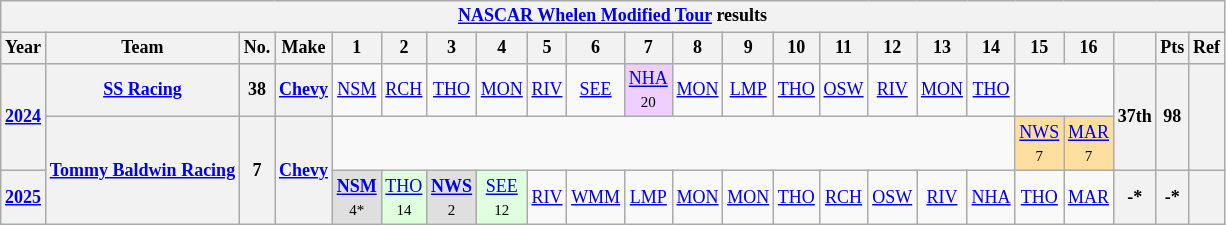<table class="wikitable" style="text-align:center; font-size:75%">
<tr>
<th colspan=38><a href='#'>NASCAR Whelen Modified Tour</a> results</th>
</tr>
<tr>
<th>Year</th>
<th>Team</th>
<th>No.</th>
<th>Make</th>
<th>1</th>
<th>2</th>
<th>3</th>
<th>4</th>
<th>5</th>
<th>6</th>
<th>7</th>
<th>8</th>
<th>9</th>
<th>10</th>
<th>11</th>
<th>12</th>
<th>13</th>
<th>14</th>
<th>15</th>
<th>16</th>
<th></th>
<th>Pts</th>
<th>Ref</th>
</tr>
<tr>
<th rowspan=2><a href='#'>2024</a></th>
<th><a href='#'>SS Racing</a></th>
<th>38</th>
<th><a href='#'>Chevy</a></th>
<td><a href='#'>NSM</a></td>
<td><a href='#'>RCH</a></td>
<td><a href='#'>THO</a></td>
<td><a href='#'>MON</a></td>
<td><a href='#'>RIV</a></td>
<td><a href='#'>SEE</a></td>
<td style="background:#EFCFFF;"><a href='#'>NHA</a><br><small>20</small></td>
<td><a href='#'>MON</a></td>
<td><a href='#'>LMP</a></td>
<td><a href='#'>THO</a></td>
<td><a href='#'>OSW</a></td>
<td><a href='#'>RIV</a></td>
<td><a href='#'>MON</a></td>
<td><a href='#'>THO</a></td>
<td colspan=2></td>
<th rowspan=2>37th</th>
<th rowspan=2>98</th>
<th rowspan=2></th>
</tr>
<tr>
<th rowspan=2><a href='#'>Tommy Baldwin Racing</a></th>
<th rowspan=2>7</th>
<th rowspan=2><a href='#'>Chevy</a></th>
<td colspan=14></td>
<td style="background:#FFDF9F;"><a href='#'>NWS</a><br><small>7</small></td>
<td style="background:#FFDF9F;"><a href='#'>MAR</a><br><small>7</small></td>
</tr>
<tr>
<th><a href='#'>2025</a></th>
<td style="background:#DFDFDF;"><strong><a href='#'>NSM</a></strong><br><small>4*</small></td>
<td style="background:#DFFFDF;"><a href='#'>THO</a><br><small>14</small></td>
<td style="background:#DFDFDF;"><strong><a href='#'>NWS</a></strong><br><small>2</small></td>
<td style="background:#DFFFDF;"><a href='#'>SEE</a><br><small>12</small></td>
<td><a href='#'>RIV</a></td>
<td><a href='#'>WMM</a></td>
<td><a href='#'>LMP</a></td>
<td><a href='#'>MON</a></td>
<td style="background:#;"><a href='#'>MON</a><br><small></small></td>
<td><a href='#'>THO</a></td>
<td><a href='#'>RCH</a></td>
<td><a href='#'>OSW</a></td>
<td><a href='#'>RIV</a></td>
<td><a href='#'>NHA</a></td>
<td><a href='#'>THO</a></td>
<td><a href='#'>MAR</a></td>
<th>-*</th>
<th>-*</th>
<th></th>
</tr>
</table>
